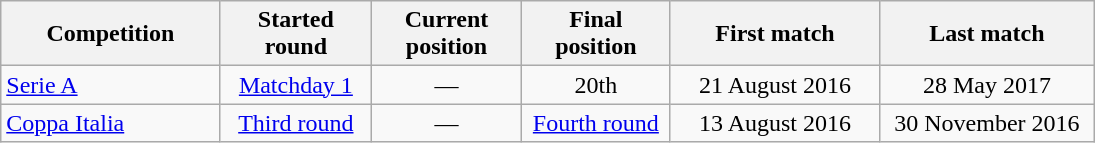<table class="wikitable" style="text-align:center; width:730px;">
<tr>
<th style="text-align:center; width:150px;">Competition</th>
<th style="text-align:center; width:100px;">Started round</th>
<th style="text-align:center; width:100px;">Current <br> position</th>
<th style="text-align:center; width:100px;">Final <br> position</th>
<th style="text-align:center; width:150px;">First match</th>
<th style="text-align:center; width:150px;">Last match</th>
</tr>
<tr>
<td style="text-align:left;"><a href='#'>Serie A</a></td>
<td><a href='#'>Matchday 1</a></td>
<td>—</td>
<td>20th</td>
<td>21 August 2016</td>
<td>28 May 2017</td>
</tr>
<tr>
<td style="text-align:left;"><a href='#'>Coppa Italia</a></td>
<td><a href='#'>Third round</a></td>
<td>—</td>
<td><a href='#'>Fourth round</a></td>
<td>13 August 2016</td>
<td>30 November 2016</td>
</tr>
</table>
